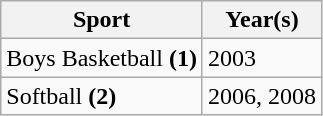<table class="wikitable">
<tr>
<th>Sport</th>
<th>Year(s)</th>
</tr>
<tr>
<td>Boys Basketball <strong>(1)</strong></td>
<td>2003</td>
</tr>
<tr>
<td>Softball <strong>(2)</strong></td>
<td>2006, 2008</td>
</tr>
</table>
